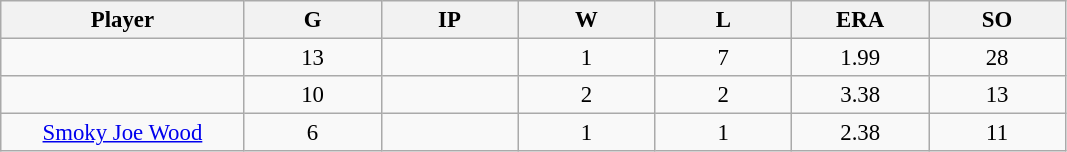<table class="wikitable sortable" style="text-align:center; font-size: 95%;">
<tr>
<th bgcolor="#DDDDFF" width="16%">Player</th>
<th bgcolor="#DDDDFF" width="9%">G</th>
<th bgcolor="#DDDDFF" width="9%">IP</th>
<th bgcolor="#DDDDFF" width="9%">W</th>
<th bgcolor="#DDDDFF" width="9%">L</th>
<th bgcolor="#DDDDFF" width="9%">ERA</th>
<th bgcolor="#DDDDFF" width="9%">SO</th>
</tr>
<tr>
<td></td>
<td>13</td>
<td></td>
<td>1</td>
<td>7</td>
<td>1.99</td>
<td>28</td>
</tr>
<tr>
<td></td>
<td>10</td>
<td></td>
<td>2</td>
<td>2</td>
<td>3.38</td>
<td>13</td>
</tr>
<tr>
<td><a href='#'>Smoky Joe Wood</a></td>
<td>6</td>
<td></td>
<td>1</td>
<td>1</td>
<td>2.38</td>
<td>11</td>
</tr>
</table>
